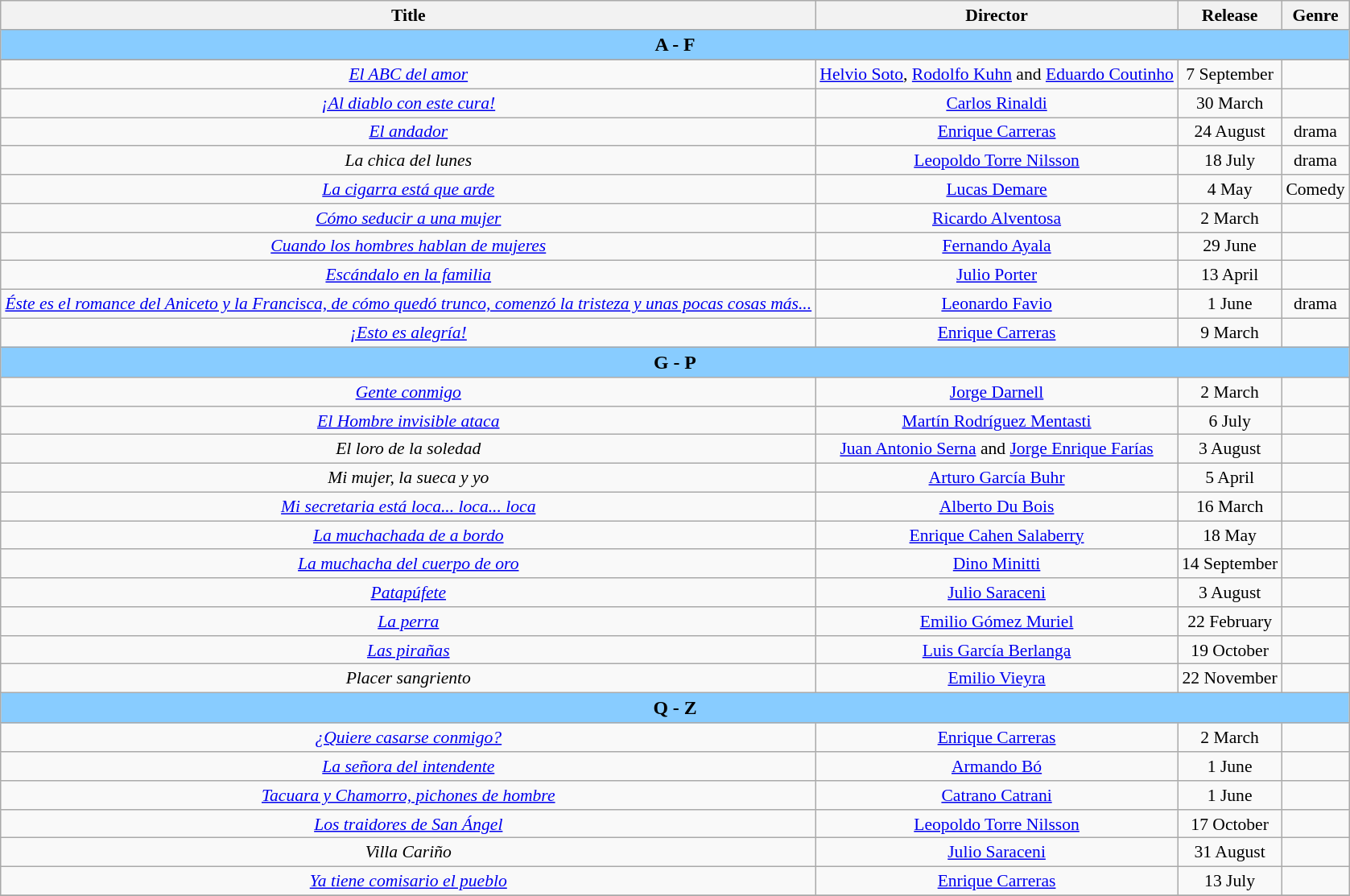<table class="wikitable" style="margin:1em 0 1em 1em; text-align: center; font-size: 90%;">
<tr>
<th scope="col">Title</th>
<th scope="col">Director</th>
<th scope="col">Release</th>
<th scope="col">Genre</th>
</tr>
<tr>
<th colspan="4" style="background-color:#88ccff; font-size:110%;"><strong>A  -  F</strong></th>
</tr>
<tr>
</tr>
<tr>
<td><em><a href='#'>El ABC del amor</a></em></td>
<td><a href='#'>Helvio Soto</a>, <a href='#'>Rodolfo Kuhn</a> and <a href='#'>Eduardo Coutinho</a></td>
<td>7 September</td>
<td></td>
</tr>
<tr>
<td><em><a href='#'>¡Al diablo con este cura!</a></em></td>
<td><a href='#'>Carlos Rinaldi</a></td>
<td>30 March</td>
<td></td>
</tr>
<tr>
<td><em> <a href='#'>El andador</a></em></td>
<td><a href='#'>Enrique Carreras</a></td>
<td>24 August</td>
<td>drama</td>
</tr>
<tr>
<td><em>La chica del lunes</em></td>
<td><a href='#'>Leopoldo Torre Nilsson</a></td>
<td>18 July</td>
<td>drama</td>
</tr>
<tr>
<td><em><a href='#'>La cigarra está que arde</a></em></td>
<td><a href='#'>Lucas Demare</a></td>
<td>4 May</td>
<td>Comedy</td>
</tr>
<tr>
<td><em><a href='#'>Cómo seducir a una mujer</a></em></td>
<td><a href='#'>Ricardo Alventosa</a></td>
<td>2 March</td>
<td></td>
</tr>
<tr>
<td><em><a href='#'>Cuando los hombres hablan de mujeres</a></em></td>
<td><a href='#'>Fernando Ayala</a></td>
<td>29 June</td>
<td></td>
</tr>
<tr>
<td><em><a href='#'>Escándalo en la familia</a></em></td>
<td><a href='#'>Julio Porter</a></td>
<td>13 April</td>
<td></td>
</tr>
<tr>
<td><em><a href='#'>Éste es el romance del Aniceto y la Francisca, de cómo quedó trunco, comenzó la tristeza y unas pocas cosas más...</a></em></td>
<td><a href='#'>Leonardo Favio</a></td>
<td>1 June</td>
<td>drama</td>
</tr>
<tr>
<td><em><a href='#'>¡Esto es alegría!</a></em></td>
<td><a href='#'>Enrique Carreras</a></td>
<td>9 March</td>
<td></td>
</tr>
<tr>
<th colspan="4" style="background-color:#88ccff; font-size:110%;"><strong>G  -  P</strong></th>
</tr>
<tr>
<td><em><a href='#'>Gente conmigo</a></em></td>
<td><a href='#'>Jorge Darnell</a></td>
<td>2 March</td>
<td></td>
</tr>
<tr>
<td><em><a href='#'>El Hombre invisible ataca</a></em></td>
<td><a href='#'>Martín Rodríguez Mentasti</a></td>
<td>6 July</td>
<td></td>
</tr>
<tr>
<td><em>El loro de la soledad</em></td>
<td><a href='#'>Juan Antonio Serna</a> and <a href='#'>Jorge Enrique Farías</a></td>
<td>3 August</td>
<td></td>
</tr>
<tr>
<td><em>Mi mujer, la sueca y yo</em></td>
<td><a href='#'>Arturo García Buhr</a></td>
<td>5 April</td>
<td></td>
</tr>
<tr>
<td><em><a href='#'>Mi secretaria está loca... loca... loca</a></em></td>
<td><a href='#'>Alberto Du Bois</a></td>
<td>16 March</td>
<td></td>
</tr>
<tr>
<td><em><a href='#'>La muchachada de a bordo</a></em></td>
<td><a href='#'>Enrique Cahen Salaberry</a></td>
<td>18 May</td>
<td></td>
</tr>
<tr>
<td><em><a href='#'>La muchacha del cuerpo de oro</a></em></td>
<td><a href='#'>Dino Minitti</a></td>
<td>14 September</td>
<td></td>
</tr>
<tr>
<td><em><a href='#'>Patapúfete</a></em></td>
<td><a href='#'>Julio Saraceni</a></td>
<td>3 August</td>
<td></td>
</tr>
<tr>
<td><em><a href='#'>La perra</a></em></td>
<td><a href='#'>Emilio Gómez Muriel</a></td>
<td>22 February</td>
<td></td>
</tr>
<tr>
<td><em><a href='#'>Las pirañas</a></em></td>
<td><a href='#'>Luis García Berlanga</a></td>
<td>19 October</td>
<td></td>
</tr>
<tr>
<td><em>Placer sangriento</em></td>
<td><a href='#'>Emilio Vieyra</a></td>
<td>22 November</td>
<td></td>
</tr>
<tr>
<th colspan="4" style="background-color:#88ccff; font-size:110%;"><strong>Q  -  Z</strong></th>
</tr>
<tr>
<td><em><a href='#'>¿Quiere casarse conmigo?</a></em></td>
<td><a href='#'>Enrique Carreras</a></td>
<td>2 March</td>
<td></td>
</tr>
<tr>
<td><em><a href='#'>La señora del intendente</a></em></td>
<td><a href='#'>Armando Bó</a></td>
<td>1 June</td>
<td></td>
</tr>
<tr>
<td><em><a href='#'>Tacuara y Chamorro, pichones de hombre</a></em></td>
<td><a href='#'>Catrano Catrani</a></td>
<td>1 June</td>
<td></td>
</tr>
<tr>
<td><em><a href='#'>Los traidores de San Ángel</a></em></td>
<td><a href='#'>Leopoldo Torre Nilsson</a></td>
<td>17 October</td>
<td></td>
</tr>
<tr>
<td><em>Villa Cariño</em></td>
<td><a href='#'>Julio Saraceni</a></td>
<td>31 August</td>
<td></td>
</tr>
<tr>
<td><em><a href='#'>Ya tiene comisario el pueblo</a></em></td>
<td><a href='#'>Enrique Carreras</a></td>
<td>13 July</td>
<td></td>
</tr>
<tr>
</tr>
</table>
